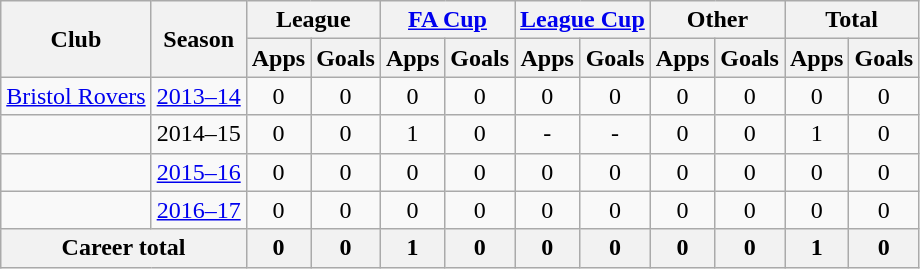<table class="wikitable" style="text-align:center">
<tr>
<th rowspan="2">Club</th>
<th rowspan="2">Season</th>
<th colspan="2">League</th>
<th colspan="2"><a href='#'>FA Cup</a></th>
<th colspan="2"><a href='#'>League Cup</a></th>
<th colspan="2">Other</th>
<th colspan="2">Total</th>
</tr>
<tr>
<th>Apps</th>
<th>Goals</th>
<th>Apps</th>
<th>Goals</th>
<th>Apps</th>
<th>Goals</th>
<th>Apps</th>
<th>Goals</th>
<th>Apps</th>
<th>Goals</th>
</tr>
<tr>
<td><a href='#'>Bristol Rovers</a></td>
<td><a href='#'>2013–14</a></td>
<td>0</td>
<td>0</td>
<td>0</td>
<td>0</td>
<td>0</td>
<td>0</td>
<td>0</td>
<td>0</td>
<td>0</td>
<td>0</td>
</tr>
<tr>
<td></td>
<td>2014–15</td>
<td>0</td>
<td>0</td>
<td>1</td>
<td>0</td>
<td>-</td>
<td>-</td>
<td>0</td>
<td>0</td>
<td>1</td>
<td>0</td>
</tr>
<tr>
<td></td>
<td><a href='#'>2015–16</a></td>
<td>0</td>
<td>0</td>
<td>0</td>
<td>0</td>
<td>0</td>
<td>0</td>
<td>0</td>
<td>0</td>
<td>0</td>
<td>0</td>
</tr>
<tr>
<td></td>
<td><a href='#'>2016–17</a></td>
<td>0</td>
<td>0</td>
<td>0</td>
<td>0</td>
<td>0</td>
<td>0</td>
<td>0</td>
<td>0</td>
<td>0</td>
<td>0</td>
</tr>
<tr>
<th colspan="2">Career total</th>
<th>0</th>
<th>0</th>
<th>1</th>
<th>0</th>
<th>0</th>
<th>0</th>
<th>0</th>
<th>0</th>
<th>1</th>
<th>0</th>
</tr>
</table>
